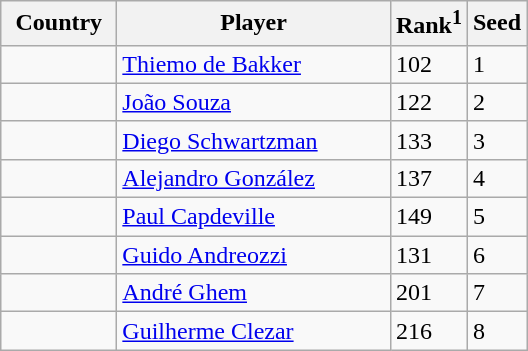<table class="sortable wikitable">
<tr>
<th width="70">Country</th>
<th width="175">Player</th>
<th>Rank<sup>1</sup></th>
<th>Seed</th>
</tr>
<tr>
<td></td>
<td><a href='#'>Thiemo de Bakker</a></td>
<td>102</td>
<td>1</td>
</tr>
<tr>
<td></td>
<td><a href='#'>João Souza</a></td>
<td>122</td>
<td>2</td>
</tr>
<tr>
<td></td>
<td><a href='#'>Diego Schwartzman</a></td>
<td>133</td>
<td>3</td>
</tr>
<tr>
<td></td>
<td><a href='#'>Alejandro González</a></td>
<td>137</td>
<td>4</td>
</tr>
<tr>
<td></td>
<td><a href='#'>Paul Capdeville</a></td>
<td>149</td>
<td>5</td>
</tr>
<tr>
<td></td>
<td><a href='#'>Guido Andreozzi</a></td>
<td>131</td>
<td>6</td>
</tr>
<tr>
<td></td>
<td><a href='#'>André Ghem</a></td>
<td>201</td>
<td>7</td>
</tr>
<tr>
<td></td>
<td><a href='#'>Guilherme Clezar</a></td>
<td>216</td>
<td>8</td>
</tr>
</table>
